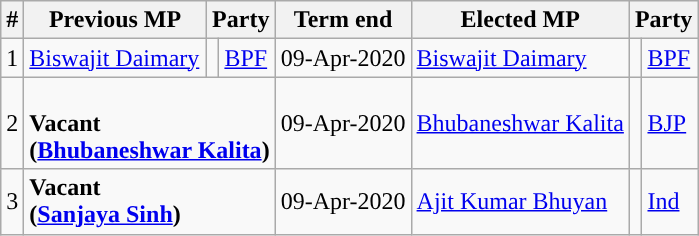<table class="wikitable sortable">
<tr>
<th>#</th>
<th>Previous MP</th>
<th colspan="2">Party</th>
<th>Term end</th>
<th>Elected MP</th>
<th colspan="2">Party</th>
</tr>
<tr>
<td>1</td>
<td><a href='#'>Biswajit Daimary</a></td>
<td width="1px"></td>
<td><a href='#'>BPF</a></td>
<td>09-Apr-2020</td>
<td><a href='#'>Biswajit Daimary</a></td>
<td width="1px"></td>
<td><a href='#'>BPF</a></td>
</tr>
<tr>
<td>2</td>
<td colspan="3"><br><strong>Vacant<br> (<a href='#'>Bhubaneshwar Kalita</a>)</strong></td>
<td>09-Apr-2020</td>
<td><a href='#'>Bhubaneshwar Kalita</a></td>
<td width="1px"></td>
<td><a href='#'>BJP</a></td>
</tr>
<tr>
<td>3</td>
<td colspan="3"><strong>Vacant <br>(<a href='#'>Sanjaya Sinh</a>)</strong></td>
<td>09-Apr-2020</td>
<td><a href='#'>Ajit Kumar Bhuyan</a></td>
<td width="1px"></td>
<td><a href='#'>Ind</a></td>
</tr>
</table>
